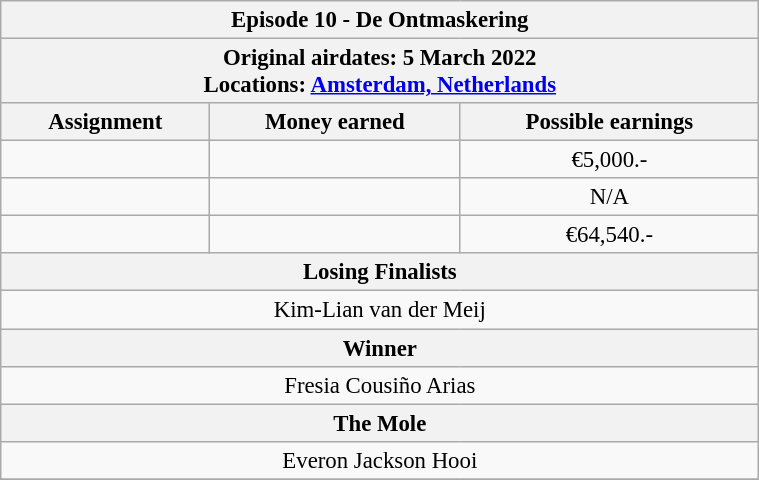<table class="wikitable" style="font-size: 95%; margin: 10px" align="right" width="40%">
<tr>
<th colspan=3>Episode 10 - De Ontmaskering</th>
</tr>
<tr>
<th colspan=3>Original airdates: 5 March 2022<br>Locations: <a href='#'>Amsterdam, Netherlands</a></th>
</tr>
<tr>
<th>Assignment</th>
<th>Money earned</th>
<th>Possible earnings</th>
</tr>
<tr>
<td></td>
<td align="center"></td>
<td align="center">€5,000.-</td>
</tr>
<tr>
<td></td>
<td align="center"></td>
<td align="center">N/A</td>
</tr>
<tr>
<td><strong></strong></td>
<td align="center"><strong></strong></td>
<td align="center">€64,540.-</td>
</tr>
<tr>
<th colspan=3>Losing Finalists</th>
</tr>
<tr>
<td colspan=3 align="center">Kim-Lian van der Meij</td>
</tr>
<tr>
<th colspan=3>Winner</th>
</tr>
<tr>
<td colspan=3 align="center">Fresia Cousiño Arias</td>
</tr>
<tr>
<th colspan=3>The Mole</th>
</tr>
<tr>
<td colspan=3 align="center">Everon Jackson Hooi</td>
</tr>
<tr>
</tr>
</table>
